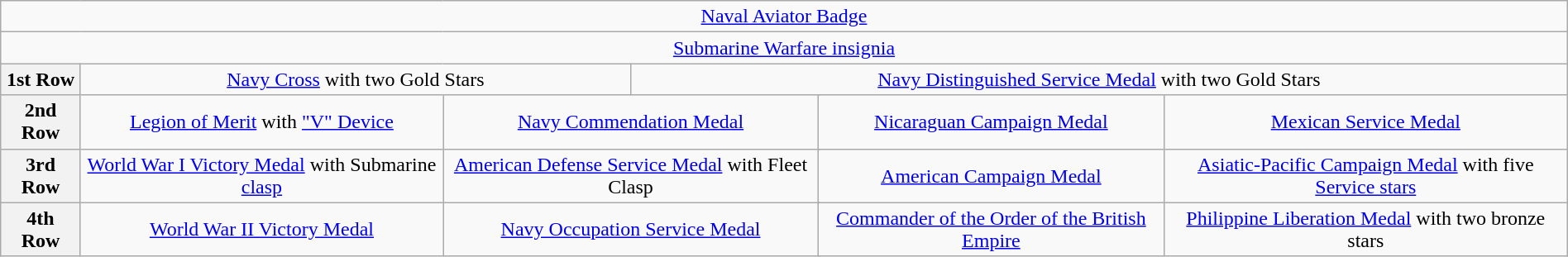<table class="wikitable" style="margin:1em auto; text-align:center;">
<tr>
<td colspan="14"><a href='#'>Naval Aviator Badge</a></td>
</tr>
<tr>
<td colspan="14"><a href='#'>Submarine Warfare insignia</a></td>
</tr>
<tr>
<th>1st Row</th>
<td colspan="6"><a href='#'>Navy Cross</a> with two Gold Stars</td>
<td colspan="8"><a href='#'>Navy Distinguished Service Medal</a> with two Gold Stars</td>
</tr>
<tr>
<th>2nd Row</th>
<td colspan="4"><a href='#'>Legion of Merit</a> with <a href='#'>"V" Device</a></td>
<td colspan="4"><a href='#'>Navy Commendation Medal</a></td>
<td colspan="4"><a href='#'>Nicaraguan Campaign Medal</a></td>
<td colspan="4"><a href='#'>Mexican Service Medal</a></td>
</tr>
<tr>
<th>3rd Row</th>
<td colspan="4"><a href='#'>World War I Victory Medal</a> with Submarine <a href='#'>clasp</a></td>
<td colspan="4"><a href='#'>American Defense Service Medal</a> with Fleet Clasp</td>
<td colspan="4"><a href='#'>American Campaign Medal</a></td>
<td colspan="4"><a href='#'>Asiatic-Pacific Campaign Medal</a> with five <a href='#'>Service stars</a></td>
</tr>
<tr>
<th>4th Row</th>
<td colspan="4"><a href='#'>World War II Victory Medal</a></td>
<td colspan="4"><a href='#'>Navy Occupation Service Medal</a></td>
<td colspan="4"><a href='#'>Commander of the Order of the British Empire</a></td>
<td colspan="4"><a href='#'>Philippine Liberation Medal</a> with two bronze stars</td>
</tr>
</table>
